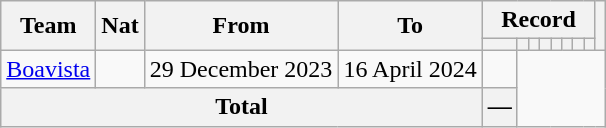<table class="wikitable" style="text-align: center">
<tr>
<th rowspan="2">Team</th>
<th rowspan="2">Nat</th>
<th rowspan="2">From</th>
<th rowspan="2">To</th>
<th colspan="8">Record</th>
<th rowspan=2></th>
</tr>
<tr>
<th></th>
<th></th>
<th></th>
<th></th>
<th></th>
<th></th>
<th></th>
<th></th>
</tr>
<tr>
<td align=left><a href='#'>Boavista</a></td>
<td></td>
<td align=left>29 December 2023</td>
<td align=left>16 April 2024<br></td>
<td></td>
</tr>
<tr>
<th colspan="4">Total<br></th>
<th>—</th>
</tr>
</table>
